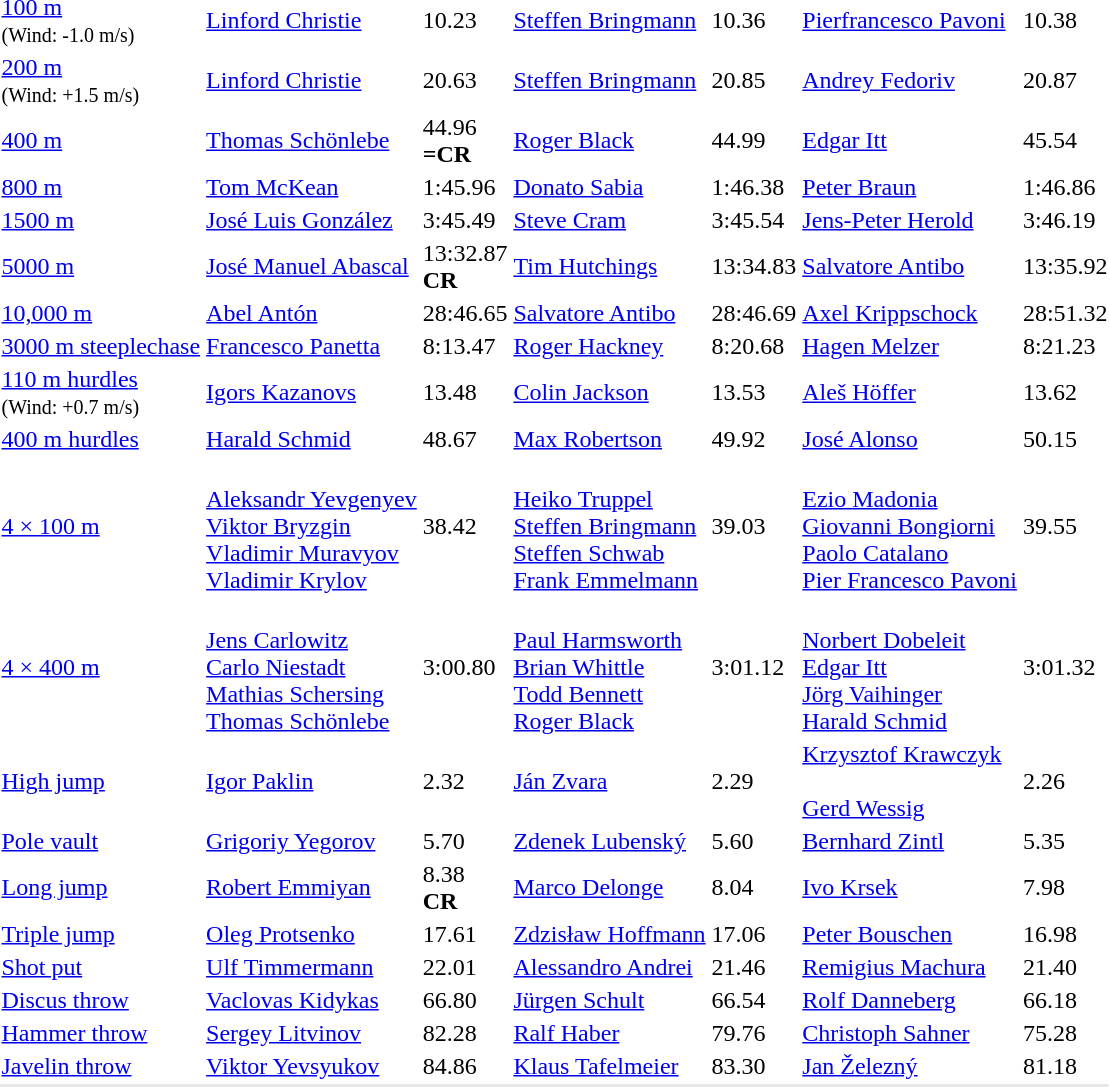<table>
<tr>
<td><a href='#'>100 m</a><br><small>(Wind: -1.0 m/s)</small></td>
<td><a href='#'>Linford Christie</a><br></td>
<td>10.23</td>
<td><a href='#'>Steffen Bringmann</a><br></td>
<td>10.36</td>
<td><a href='#'>Pierfrancesco Pavoni</a><br></td>
<td>10.38</td>
</tr>
<tr>
<td><a href='#'>200 m</a><br><small>(Wind: +1.5 m/s)</small></td>
<td><a href='#'>Linford Christie</a><br></td>
<td>20.63</td>
<td><a href='#'>Steffen Bringmann</a><br></td>
<td>20.85</td>
<td><a href='#'>Andrey Fedoriv</a><br></td>
<td>20.87</td>
</tr>
<tr>
<td><a href='#'>400 m</a></td>
<td><a href='#'>Thomas Schönlebe</a><br></td>
<td>44.96<br><strong>=CR</strong></td>
<td><a href='#'>Roger Black</a><br></td>
<td>44.99</td>
<td><a href='#'>Edgar Itt</a><br></td>
<td>45.54</td>
</tr>
<tr>
<td><a href='#'>800 m</a></td>
<td><a href='#'>Tom McKean</a><br></td>
<td>1:45.96</td>
<td><a href='#'>Donato Sabia</a><br></td>
<td>1:46.38</td>
<td><a href='#'>Peter Braun</a><br></td>
<td>1:46.86</td>
</tr>
<tr>
<td><a href='#'>1500 m</a></td>
<td><a href='#'>José Luis González</a><br></td>
<td>3:45.49</td>
<td><a href='#'>Steve Cram</a><br></td>
<td>3:45.54</td>
<td><a href='#'>Jens-Peter Herold</a><br></td>
<td>3:46.19</td>
</tr>
<tr>
<td><a href='#'>5000 m</a></td>
<td><a href='#'>José Manuel Abascal</a><br></td>
<td>13:32.87<br><strong>CR</strong></td>
<td><a href='#'>Tim Hutchings</a><br></td>
<td>13:34.83</td>
<td><a href='#'>Salvatore Antibo</a><br></td>
<td>13:35.92</td>
</tr>
<tr>
<td><a href='#'>10,000 m</a></td>
<td><a href='#'>Abel Antón</a><br></td>
<td>28:46.65</td>
<td><a href='#'>Salvatore Antibo</a><br></td>
<td>28:46.69</td>
<td><a href='#'>Axel Krippschock</a><br></td>
<td>28:51.32</td>
</tr>
<tr>
<td><a href='#'>3000 m steeplechase</a></td>
<td><a href='#'>Francesco Panetta</a><br></td>
<td>8:13.47</td>
<td><a href='#'>Roger Hackney</a><br></td>
<td>8:20.68</td>
<td><a href='#'>Hagen Melzer</a><br></td>
<td>8:21.23</td>
</tr>
<tr>
<td><a href='#'>110 m hurdles</a><br><small>(Wind: +0.7 m/s)</small></td>
<td><a href='#'>Igors Kazanovs</a><br></td>
<td>13.48</td>
<td><a href='#'>Colin Jackson</a><br></td>
<td>13.53</td>
<td><a href='#'>Aleš Höffer</a><br></td>
<td>13.62</td>
</tr>
<tr>
<td><a href='#'>400 m hurdles</a></td>
<td><a href='#'>Harald Schmid</a><br></td>
<td>48.67</td>
<td><a href='#'>Max Robertson</a><br></td>
<td>49.92</td>
<td><a href='#'>José Alonso</a><br></td>
<td>50.15</td>
</tr>
<tr>
<td><a href='#'>4 × 100 m</a></td>
<td><br><a href='#'>Aleksandr Yevgenyev</a><br><a href='#'>Viktor Bryzgin</a><br><a href='#'>Vladimir Muravyov</a><br><a href='#'>Vladimir Krylov</a></td>
<td>38.42</td>
<td><br><a href='#'>Heiko Truppel</a><br><a href='#'>Steffen Bringmann</a><br><a href='#'>Steffen Schwab</a><br><a href='#'>Frank Emmelmann</a></td>
<td>39.03</td>
<td><br><a href='#'>Ezio Madonia</a><br><a href='#'>Giovanni Bongiorni</a><br><a href='#'>Paolo Catalano</a><br><a href='#'>Pier Francesco Pavoni</a></td>
<td>39.55</td>
</tr>
<tr>
<td><a href='#'>4 × 400 m</a></td>
<td><br><a href='#'>Jens Carlowitz</a><br><a href='#'>Carlo Niestadt</a><br><a href='#'>Mathias Schersing</a><br><a href='#'>Thomas Schönlebe</a></td>
<td>3:00.80</td>
<td><br><a href='#'>Paul Harmsworth</a><br><a href='#'>Brian Whittle</a><br><a href='#'>Todd Bennett</a><br><a href='#'>Roger Black</a></td>
<td>3:01.12</td>
<td><br><a href='#'>Norbert Dobeleit</a><br><a href='#'>Edgar Itt</a><br><a href='#'>Jörg Vaihinger</a><br><a href='#'>Harald Schmid</a></td>
<td>3:01.32</td>
</tr>
<tr>
<td><a href='#'>High jump</a></td>
<td><a href='#'>Igor Paklin</a><br></td>
<td>2.32</td>
<td><a href='#'>Ján Zvara</a><br></td>
<td>2.29</td>
<td><a href='#'>Krzysztof Krawczyk</a><br><br><a href='#'>Gerd Wessig</a><br></td>
<td>2.26</td>
</tr>
<tr>
<td><a href='#'>Pole vault</a></td>
<td><a href='#'>Grigoriy Yegorov</a><br></td>
<td>5.70</td>
<td><a href='#'>Zdenek Lubenský</a><br></td>
<td>5.60</td>
<td><a href='#'>Bernhard Zintl</a><br></td>
<td>5.35</td>
</tr>
<tr>
<td><a href='#'>Long jump</a></td>
<td><a href='#'>Robert Emmiyan</a><br></td>
<td>8.38<br><strong>CR</strong></td>
<td><a href='#'>Marco Delonge</a><br></td>
<td>8.04</td>
<td><a href='#'>Ivo Krsek</a><br></td>
<td>7.98</td>
</tr>
<tr>
<td><a href='#'>Triple jump</a></td>
<td><a href='#'>Oleg Protsenko</a><br></td>
<td>17.61</td>
<td><a href='#'>Zdzisław Hoffmann</a><br></td>
<td>17.06</td>
<td><a href='#'>Peter Bouschen</a><br></td>
<td>16.98</td>
</tr>
<tr>
<td><a href='#'>Shot put</a></td>
<td><a href='#'>Ulf Timmermann</a><br></td>
<td>22.01</td>
<td><a href='#'>Alessandro Andrei</a><br></td>
<td>21.46</td>
<td><a href='#'>Remigius Machura</a><br></td>
<td>21.40</td>
</tr>
<tr>
<td><a href='#'>Discus throw</a></td>
<td><a href='#'>Vaclovas Kidykas</a><br></td>
<td>66.80</td>
<td><a href='#'>Jürgen Schult</a><br></td>
<td>66.54</td>
<td><a href='#'>Rolf Danneberg</a><br></td>
<td>66.18</td>
</tr>
<tr>
<td><a href='#'>Hammer throw</a></td>
<td><a href='#'>Sergey Litvinov</a><br></td>
<td>82.28</td>
<td><a href='#'>Ralf Haber</a><br></td>
<td>79.76</td>
<td><a href='#'>Christoph Sahner</a><br></td>
<td>75.28</td>
</tr>
<tr>
<td><a href='#'>Javelin throw</a></td>
<td><a href='#'>Viktor Yevsyukov</a><br></td>
<td>84.86</td>
<td><a href='#'>Klaus Tafelmeier</a><br></td>
<td>83.30</td>
<td><a href='#'>Jan Železný</a><br></td>
<td>81.18</td>
</tr>
<tr style="background:#e8e8e8;">
<td colspan=7></td>
</tr>
</table>
